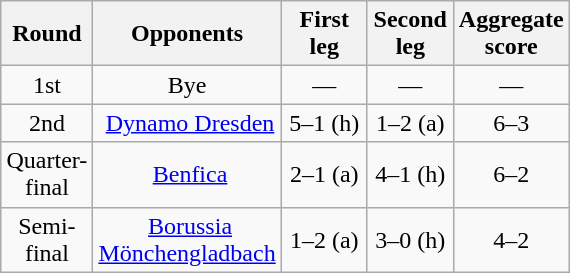<table class="wikitable" style="text-align:center;margin-left:1em;float:right">
<tr>
<th width="25">Round</th>
<th width="100">Opponents</th>
<th width="50">First leg</th>
<th width="50">Second leg</th>
<th width="50">Aggregate score</th>
</tr>
<tr>
<td>1st</td>
<td>Bye</td>
<td>—</td>
<td>—</td>
<td>—</td>
</tr>
<tr>
<td>2nd</td>
<td> <a href='#'>Dynamo Dresden</a></td>
<td>5–1 (h)</td>
<td>1–2 (a)</td>
<td>6–3</td>
</tr>
<tr>
<td>Quarter-final</td>
<td> <a href='#'>Benfica</a></td>
<td>2–1 (a)</td>
<td>4–1 (h)</td>
<td>6–2</td>
</tr>
<tr>
<td>Semi-final</td>
<td> <a href='#'>Borussia Mönchengladbach</a></td>
<td>1–2 (a)</td>
<td>3–0 (h)</td>
<td>4–2</td>
</tr>
</table>
